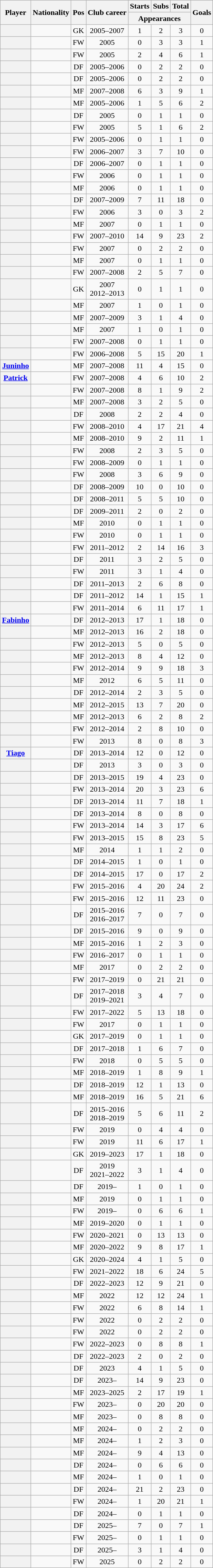<table class="wikitable sortable plainrowheaders" style="text-align:center;">
<tr>
<th scope=col rowspan="2">Player</th>
<th scope=col rowspan="2">Nationality</th>
<th scope=col rowspan="2">Pos</th>
<th scope=col rowspan="2">Club career</th>
<th scope=col>Starts</th>
<th scope=col>Subs</th>
<th scope=col>Total</th>
<th rowspan="2" scope=col>Goals</th>
</tr>
<tr class=unsortable>
<th scope=col colspan="3">Appearances</th>
</tr>
<tr>
<th scope=row></th>
<td align=left></td>
<td>GK</td>
<td>2005–2007</td>
<td>1</td>
<td>2</td>
<td>3</td>
<td>0</td>
</tr>
<tr>
<th scope=row></th>
<td align=left></td>
<td>FW</td>
<td>2005</td>
<td>0</td>
<td>3</td>
<td>3</td>
<td>1</td>
</tr>
<tr>
<th scope=row></th>
<td align=left></td>
<td>FW</td>
<td>2005</td>
<td>2</td>
<td>4</td>
<td>6</td>
<td>1</td>
</tr>
<tr>
<th scope=row></th>
<td align=left></td>
<td>DF</td>
<td>2005–2006</td>
<td>0</td>
<td>2</td>
<td>2</td>
<td>0</td>
</tr>
<tr>
<th scope=row></th>
<td align=left></td>
<td>DF</td>
<td>2005–2006</td>
<td>0</td>
<td>2</td>
<td>2</td>
<td>0</td>
</tr>
<tr>
<th scope=row></th>
<td align=left></td>
<td>MF</td>
<td>2007–2008</td>
<td>6</td>
<td>3</td>
<td>9</td>
<td>1</td>
</tr>
<tr>
<th scope=row></th>
<td align=left></td>
<td>MF</td>
<td>2005–2006</td>
<td>1</td>
<td>5</td>
<td>6</td>
<td>2</td>
</tr>
<tr>
<th scope=row></th>
<td align=left></td>
<td>DF</td>
<td>2005</td>
<td>0</td>
<td>1</td>
<td>1</td>
<td>0</td>
</tr>
<tr>
<th scope=row></th>
<td align=left></td>
<td>FW</td>
<td>2005</td>
<td>5</td>
<td>1</td>
<td>6</td>
<td>2</td>
</tr>
<tr>
<th scope=row></th>
<td align=left></td>
<td>FW</td>
<td>2005–2006</td>
<td>0</td>
<td>1</td>
<td>1</td>
<td>0</td>
</tr>
<tr>
<th scope=row></th>
<td align=left></td>
<td>FW</td>
<td>2006–2007</td>
<td>3</td>
<td>7</td>
<td>10</td>
<td>0</td>
</tr>
<tr>
<th scope=row></th>
<td align=left></td>
<td>DF</td>
<td>2006–2007</td>
<td>0</td>
<td>1</td>
<td>1</td>
<td>0</td>
</tr>
<tr>
<th scope=row></th>
<td align=left></td>
<td>FW</td>
<td>2006</td>
<td>0</td>
<td>1</td>
<td>1</td>
<td>0</td>
</tr>
<tr>
<th scope=row></th>
<td align=left></td>
<td>MF</td>
<td>2006</td>
<td>0</td>
<td>1</td>
<td>1</td>
<td>0</td>
</tr>
<tr>
<th scope=row></th>
<td align=left></td>
<td>DF</td>
<td>2007–2009</td>
<td>7</td>
<td>11</td>
<td>18</td>
<td>0</td>
</tr>
<tr>
<th scope=row></th>
<td align=left></td>
<td>FW</td>
<td>2006</td>
<td>3</td>
<td>0</td>
<td>3</td>
<td>2</td>
</tr>
<tr>
<th scope=row></th>
<td align=left></td>
<td>MF</td>
<td>2007</td>
<td>0</td>
<td>1</td>
<td>1</td>
<td>0</td>
</tr>
<tr>
<th scope=row></th>
<td align=left></td>
<td>FW</td>
<td>2007–2010</td>
<td>14</td>
<td>9</td>
<td>23</td>
<td>2</td>
</tr>
<tr>
<th scope=row></th>
<td align=left></td>
<td>FW</td>
<td>2007</td>
<td>0</td>
<td>2</td>
<td>2</td>
<td>0</td>
</tr>
<tr>
<th scope=row></th>
<td align=left></td>
<td>MF</td>
<td>2007</td>
<td>0</td>
<td>1</td>
<td>1</td>
<td>0</td>
</tr>
<tr>
<th scope=row></th>
<td align=left></td>
<td>FW</td>
<td>2007–2008</td>
<td>2</td>
<td>5</td>
<td>7</td>
<td>0</td>
</tr>
<tr>
<th scope=row></th>
<td align=left></td>
<td>GK</td>
<td>2007<br>2012–2013</td>
<td>0</td>
<td>1</td>
<td>1</td>
<td>0</td>
</tr>
<tr>
<th scope=row></th>
<td align=left></td>
<td>MF</td>
<td>2007</td>
<td>1</td>
<td>0</td>
<td>1</td>
<td>0</td>
</tr>
<tr>
<th scope=row></th>
<td align=left></td>
<td>MF</td>
<td>2007–2009</td>
<td>3</td>
<td>1</td>
<td>4</td>
<td>0</td>
</tr>
<tr>
<th scope=row></th>
<td align=left></td>
<td>MF</td>
<td>2007</td>
<td>1</td>
<td>0</td>
<td>1</td>
<td>0</td>
</tr>
<tr>
<th scope=row></th>
<td align=left></td>
<td>FW</td>
<td>2007–2008</td>
<td>0</td>
<td>1</td>
<td>1</td>
<td>0</td>
</tr>
<tr>
<th scope=row></th>
<td align=left></td>
<td>FW</td>
<td>2006–2008</td>
<td>5</td>
<td>15</td>
<td>20</td>
<td>1</td>
</tr>
<tr>
<th scope=row><a href='#'>Juninho</a></th>
<td align=left></td>
<td>MF</td>
<td>2007–2008</td>
<td>11</td>
<td>4</td>
<td>15</td>
<td>0</td>
</tr>
<tr>
<th scope=row><a href='#'>Patrick</a></th>
<td align=left></td>
<td>FW</td>
<td>2007–2008</td>
<td>4</td>
<td>6</td>
<td>10</td>
<td>2</td>
</tr>
<tr>
<th scope=row></th>
<td align=left></td>
<td>FW</td>
<td>2007–2008</td>
<td>8</td>
<td>1</td>
<td>9</td>
<td>2</td>
</tr>
<tr>
<th scope=row></th>
<td align=left></td>
<td>MF</td>
<td>2007–2008</td>
<td>3</td>
<td>2</td>
<td>5</td>
<td>0</td>
</tr>
<tr>
<th scope=row></th>
<td align=left></td>
<td>DF</td>
<td>2008</td>
<td>2</td>
<td>2</td>
<td>4</td>
<td>0</td>
</tr>
<tr>
<th scope=row></th>
<td align=left></td>
<td>FW</td>
<td>2008–2010</td>
<td>4</td>
<td>17</td>
<td>21</td>
<td>4</td>
</tr>
<tr>
<th scope=row></th>
<td align=left></td>
<td>MF</td>
<td>2008–2010</td>
<td>9</td>
<td>2</td>
<td>11</td>
<td>1</td>
</tr>
<tr>
<th scope=row></th>
<td align=left></td>
<td>FW</td>
<td>2008</td>
<td>2</td>
<td>3</td>
<td>5</td>
<td>0</td>
</tr>
<tr>
<th scope=row></th>
<td align=left></td>
<td>FW</td>
<td>2008–2009</td>
<td>0</td>
<td>1</td>
<td>1</td>
<td>0</td>
</tr>
<tr>
<th scope=row></th>
<td align=left></td>
<td>FW</td>
<td>2008</td>
<td>3</td>
<td>6</td>
<td>9</td>
<td>0</td>
</tr>
<tr>
<th scope=row></th>
<td align=left></td>
<td>DF</td>
<td>2008–2009</td>
<td>10</td>
<td>0</td>
<td>10</td>
<td>0</td>
</tr>
<tr>
<th scope=row></th>
<td align=left></td>
<td>DF</td>
<td>2008–2011</td>
<td>5</td>
<td>5</td>
<td>10</td>
<td>0</td>
</tr>
<tr>
<th scope=row></th>
<td align=left></td>
<td>DF</td>
<td>2009–2011</td>
<td>2</td>
<td>0</td>
<td>2</td>
<td>0</td>
</tr>
<tr>
<th scope=row></th>
<td align=left></td>
<td>MF</td>
<td>2010</td>
<td>0</td>
<td>1</td>
<td>1</td>
<td>0</td>
</tr>
<tr>
<th scope=row></th>
<td align=left></td>
<td>FW</td>
<td>2010</td>
<td>0</td>
<td>1</td>
<td>1</td>
<td>0</td>
</tr>
<tr>
<th scope=row></th>
<td align=left></td>
<td>FW</td>
<td>2011–2012</td>
<td>2</td>
<td>14</td>
<td>16</td>
<td>3</td>
</tr>
<tr>
<th scope=row></th>
<td align=left></td>
<td>DF</td>
<td>2011</td>
<td>3</td>
<td>2</td>
<td>5</td>
<td>0</td>
</tr>
<tr>
<th scope=row></th>
<td align=left></td>
<td>FW</td>
<td>2011</td>
<td>3</td>
<td>1</td>
<td>4</td>
<td>0</td>
</tr>
<tr>
<th scope=row></th>
<td align=left></td>
<td>DF</td>
<td>2011–2013</td>
<td>2</td>
<td>6</td>
<td>8</td>
<td>0</td>
</tr>
<tr>
<th scope=row></th>
<td align=left></td>
<td>DF</td>
<td>2011–2012</td>
<td>14</td>
<td>1</td>
<td>15</td>
<td>1</td>
</tr>
<tr>
<th scope=row></th>
<td align=left></td>
<td>FW</td>
<td>2011–2014</td>
<td>6</td>
<td>11</td>
<td>17</td>
<td>1</td>
</tr>
<tr>
<th scope=row><a href='#'>Fabinho</a></th>
<td align=left></td>
<td>DF</td>
<td>2012–2013</td>
<td>17</td>
<td>1</td>
<td>18</td>
<td>0</td>
</tr>
<tr>
<th scope=row></th>
<td align=left></td>
<td>MF</td>
<td>2012–2013</td>
<td>16</td>
<td>2</td>
<td>18</td>
<td>0</td>
</tr>
<tr>
<th scope=row></th>
<td align=left></td>
<td>FW</td>
<td>2012–2013</td>
<td>5</td>
<td>0</td>
<td>5</td>
<td>0</td>
</tr>
<tr>
<th scope=row></th>
<td align=left></td>
<td>MF</td>
<td>2012–2013</td>
<td>8</td>
<td>4</td>
<td>12</td>
<td>0</td>
</tr>
<tr>
<th scope=row></th>
<td align=left></td>
<td>FW</td>
<td>2012–2014</td>
<td>9</td>
<td>9</td>
<td>18</td>
<td>3</td>
</tr>
<tr>
<th scope=row></th>
<td align=left></td>
<td>MF</td>
<td>2012</td>
<td>6</td>
<td>5</td>
<td>11</td>
<td>0</td>
</tr>
<tr>
<th scope=row></th>
<td align=left></td>
<td>DF</td>
<td>2012–2014</td>
<td>2</td>
<td>3</td>
<td>5</td>
<td>0</td>
</tr>
<tr>
<th scope=row></th>
<td align=left></td>
<td>MF</td>
<td>2012–2015</td>
<td>13</td>
<td>7</td>
<td>20</td>
<td>0</td>
</tr>
<tr>
<th scope=row></th>
<td align=left></td>
<td>MF</td>
<td>2012–2013</td>
<td>6</td>
<td>2</td>
<td>8</td>
<td>2</td>
</tr>
<tr>
<th scope=row></th>
<td align=left></td>
<td>FW</td>
<td>2012–2014</td>
<td>2</td>
<td>8</td>
<td>10</td>
<td>0</td>
</tr>
<tr>
<th scope=row></th>
<td align=left></td>
<td>FW</td>
<td>2013</td>
<td>8</td>
<td>0</td>
<td>8</td>
<td>3</td>
</tr>
<tr>
<th scope=row><a href='#'>Tiago</a></th>
<td align=left></td>
<td>DF</td>
<td>2013–2014</td>
<td>12</td>
<td>0</td>
<td>12</td>
<td>0</td>
</tr>
<tr>
<th scope=row></th>
<td align=left></td>
<td>DF</td>
<td>2013</td>
<td>3</td>
<td>0</td>
<td>3</td>
<td>0</td>
</tr>
<tr>
<th scope=row></th>
<td align=left></td>
<td>DF</td>
<td>2013–2015</td>
<td>19</td>
<td>4</td>
<td>23</td>
<td>0</td>
</tr>
<tr>
<th scope=row></th>
<td align=left></td>
<td>FW</td>
<td>2013–2014</td>
<td>20</td>
<td>3</td>
<td>23</td>
<td>6</td>
</tr>
<tr>
<th scope=row></th>
<td align=left></td>
<td>DF</td>
<td>2013–2014</td>
<td>11</td>
<td>7</td>
<td>18</td>
<td>1</td>
</tr>
<tr>
<th scope=row></th>
<td align=left></td>
<td>DF</td>
<td>2013–2014</td>
<td>8</td>
<td>0</td>
<td>8</td>
<td>0</td>
</tr>
<tr>
<th scope=row></th>
<td align=left></td>
<td>FW</td>
<td>2013–2014</td>
<td>14</td>
<td>3</td>
<td>17</td>
<td>6</td>
</tr>
<tr>
<th scope=row></th>
<td align=left></td>
<td>FW</td>
<td>2013–2015</td>
<td>15</td>
<td>8</td>
<td>23</td>
<td>5</td>
</tr>
<tr>
<th scope=row></th>
<td align=left></td>
<td>MF</td>
<td>2014</td>
<td>1</td>
<td>1</td>
<td>2</td>
<td>0</td>
</tr>
<tr>
<th scope=row></th>
<td align=left></td>
<td>DF</td>
<td>2014–2015</td>
<td>1</td>
<td>0</td>
<td>1</td>
<td>0</td>
</tr>
<tr>
<th scope=row></th>
<td align=left></td>
<td>DF</td>
<td>2014–2015</td>
<td>17</td>
<td>0</td>
<td>17</td>
<td>2</td>
</tr>
<tr>
<th scope=row></th>
<td align=left></td>
<td>FW</td>
<td>2015–2016</td>
<td>4</td>
<td>20</td>
<td>24</td>
<td>2</td>
</tr>
<tr>
<th scope=row></th>
<td align=left></td>
<td>FW</td>
<td>2015–2016</td>
<td>12</td>
<td>11</td>
<td>23</td>
<td>0</td>
</tr>
<tr>
<th scope=row></th>
<td align=left></td>
<td>DF</td>
<td>2015–2016<br>2016–2017</td>
<td>7</td>
<td>0</td>
<td>7</td>
<td>0</td>
</tr>
<tr>
<th scope=row></th>
<td align=left></td>
<td>DF</td>
<td>2015–2016</td>
<td>9</td>
<td>0</td>
<td>9</td>
<td>0</td>
</tr>
<tr>
<th scope=row></th>
<td align=left></td>
<td>MF</td>
<td>2015–2016</td>
<td>1</td>
<td>2</td>
<td>3</td>
<td>0</td>
</tr>
<tr>
<th scope=row></th>
<td align=left></td>
<td>FW</td>
<td>2016–2017</td>
<td>0</td>
<td>1</td>
<td>1</td>
<td>0</td>
</tr>
<tr>
<th scope=row></th>
<td align=left></td>
<td>MF</td>
<td>2017</td>
<td>0</td>
<td>2</td>
<td>2</td>
<td>0</td>
</tr>
<tr>
<th scope=row></th>
<td align=left></td>
<td>FW</td>
<td>2017–2019</td>
<td>0</td>
<td>21</td>
<td>21</td>
<td>0</td>
</tr>
<tr>
<th scope=row></th>
<td align=left></td>
<td>DF</td>
<td>2017–2018<br>2019–2021</td>
<td>3</td>
<td>4</td>
<td>7</td>
<td>0</td>
</tr>
<tr>
<th scope=row></th>
<td align=left></td>
<td>FW</td>
<td>2017–2022</td>
<td>5</td>
<td>13</td>
<td>18</td>
<td>0</td>
</tr>
<tr>
<th scope=row></th>
<td align=left></td>
<td>FW</td>
<td>2017</td>
<td>0</td>
<td>1</td>
<td>1</td>
<td>0</td>
</tr>
<tr>
<th scope=row></th>
<td align=left></td>
<td>GK</td>
<td>2017–2019</td>
<td>0</td>
<td>1</td>
<td>1</td>
<td>0</td>
</tr>
<tr>
<th scope=row></th>
<td align=left></td>
<td>DF</td>
<td>2017–2018</td>
<td>1</td>
<td>6</td>
<td>7</td>
<td>0</td>
</tr>
<tr>
<th scope=row></th>
<td align=left></td>
<td>FW</td>
<td>2018</td>
<td>0</td>
<td>5</td>
<td>5</td>
<td>0</td>
</tr>
<tr>
<th scope=row></th>
<td align=left></td>
<td>MF</td>
<td>2018–2019</td>
<td>1</td>
<td>8</td>
<td>9</td>
<td>1</td>
</tr>
<tr>
<th scope=row></th>
<td align=left></td>
<td>DF</td>
<td>2018–2019</td>
<td>12</td>
<td>1</td>
<td>13</td>
<td>0</td>
</tr>
<tr>
<th scope=row></th>
<td align=left></td>
<td>MF</td>
<td>2018–2019</td>
<td>16</td>
<td>5</td>
<td>21</td>
<td>6</td>
</tr>
<tr>
<th scope=row></th>
<td align=left></td>
<td>DF</td>
<td>2015–2016<br>2018–2019</td>
<td>5</td>
<td>6</td>
<td>11</td>
<td>2</td>
</tr>
<tr>
<th scope=row></th>
<td align=left></td>
<td>FW</td>
<td>2019</td>
<td>0</td>
<td>4</td>
<td>4</td>
<td>0</td>
</tr>
<tr>
<th scope=row></th>
<td align=left></td>
<td>FW</td>
<td>2019</td>
<td>11</td>
<td>6</td>
<td>17</td>
<td>1</td>
</tr>
<tr>
<th scope=row></th>
<td align=left></td>
<td>GK</td>
<td>2019–2023</td>
<td>17</td>
<td>1</td>
<td>18</td>
<td>0</td>
</tr>
<tr>
<th scope=row></th>
<td align=left></td>
<td>DF</td>
<td>2019<br>2021–2022</td>
<td>3</td>
<td>1</td>
<td>4</td>
<td>0</td>
</tr>
<tr>
<th scope=row></th>
<td align=left></td>
<td>DF</td>
<td>2019–</td>
<td>1</td>
<td>0</td>
<td>1</td>
<td>0</td>
</tr>
<tr>
<th scope=row></th>
<td align=left></td>
<td>MF</td>
<td>2019</td>
<td>0</td>
<td>1</td>
<td>1</td>
<td>0</td>
</tr>
<tr>
<th scope=row></th>
<td align=left></td>
<td>FW</td>
<td>2019–</td>
<td>0</td>
<td>6</td>
<td>6</td>
<td>1</td>
</tr>
<tr>
<th scope="row"></th>
<td align="left"></td>
<td>MF</td>
<td>2019–2020</td>
<td>0</td>
<td>1</td>
<td>1</td>
<td>0</td>
</tr>
<tr>
<th scope=row></th>
<td align=left></td>
<td>FW</td>
<td>2020–2021</td>
<td>0</td>
<td>13</td>
<td>13</td>
<td>0</td>
</tr>
<tr>
<th scope="row"></th>
<td align="left"></td>
<td>MF</td>
<td>2020–2022</td>
<td>9</td>
<td>8</td>
<td>17</td>
<td>1</td>
</tr>
<tr>
<th scope=row></th>
<td align=left></td>
<td>GK</td>
<td>2020–2024</td>
<td>4</td>
<td>1</td>
<td>5</td>
<td>0</td>
</tr>
<tr>
<th scope="row"></th>
<td align="left"></td>
<td>FW</td>
<td>2021–2022</td>
<td>18</td>
<td>6</td>
<td>24</td>
<td>5</td>
</tr>
<tr>
<th scope=row></th>
<td align=left></td>
<td>DF</td>
<td>2022–2023</td>
<td>12</td>
<td>9</td>
<td>21</td>
<td>0</td>
</tr>
<tr>
<th scope=row></th>
<td align=left></td>
<td>MF</td>
<td>2022</td>
<td>12</td>
<td>12</td>
<td>24</td>
<td>1</td>
</tr>
<tr>
<th scope=row></th>
<td align=left></td>
<td>FW</td>
<td>2022</td>
<td>6</td>
<td>8</td>
<td>14</td>
<td>1</td>
</tr>
<tr>
<th scope=row></th>
<td align=left></td>
<td>FW</td>
<td>2022</td>
<td>0</td>
<td>2</td>
<td>2</td>
<td>0</td>
</tr>
<tr>
<th scope=row></th>
<td align=left></td>
<td>FW</td>
<td>2022</td>
<td>0</td>
<td>2</td>
<td>2</td>
<td>0</td>
</tr>
<tr>
<th scope=row></th>
<td align=left></td>
<td>FW</td>
<td>2022–2023</td>
<td>0</td>
<td>8</td>
<td>8</td>
<td>1</td>
</tr>
<tr>
<th scope=row></th>
<td align=left></td>
<td>DF</td>
<td>2022–2023</td>
<td>2</td>
<td>0</td>
<td>2</td>
<td>0</td>
</tr>
<tr>
<th scope=row></th>
<td align=left></td>
<td>DF</td>
<td>2023</td>
<td>4</td>
<td>1</td>
<td>5</td>
<td>0</td>
</tr>
<tr>
<th scope=row><strong></strong></th>
<td align=left></td>
<td>DF</td>
<td>2023–</td>
<td>14</td>
<td>9</td>
<td>23</td>
<td>0</td>
</tr>
<tr>
<th scope=row></th>
<td align=left></td>
<td>MF</td>
<td>2023–2025</td>
<td>2</td>
<td>17</td>
<td>19</td>
<td>1</td>
</tr>
<tr>
<th scope=row><strong></strong></th>
<td align=left></td>
<td>FW</td>
<td>2023–</td>
<td>0</td>
<td>20</td>
<td>20</td>
<td>0</td>
</tr>
<tr>
<th scope=row><strong></strong></th>
<td align=left></td>
<td>MF</td>
<td>2023–</td>
<td>0</td>
<td>8</td>
<td>8</td>
<td>0</td>
</tr>
<tr>
<th scope=row><strong></strong></th>
<td align=left></td>
<td>MF</td>
<td>2024–</td>
<td>0</td>
<td>2</td>
<td>2</td>
<td>0</td>
</tr>
<tr>
<th scope=row><strong></strong></th>
<td align=left></td>
<td>MF</td>
<td>2024–</td>
<td>1</td>
<td>2</td>
<td>3</td>
<td>0</td>
</tr>
<tr>
<th scope=row><strong></strong></th>
<td align=left></td>
<td>MF</td>
<td>2024–</td>
<td>9</td>
<td>4</td>
<td>13</td>
<td>0</td>
</tr>
<tr>
<th scope=row><strong></strong></th>
<td align=left></td>
<td>DF</td>
<td>2024–</td>
<td>0</td>
<td>6</td>
<td>6</td>
<td>0</td>
</tr>
<tr>
<th scope=row><strong></strong></th>
<td align=left></td>
<td>MF</td>
<td>2024–</td>
<td>1</td>
<td>0</td>
<td>1</td>
<td>0</td>
</tr>
<tr>
<th scope=row><strong></strong></th>
<td align=left></td>
<td>DF</td>
<td>2024–</td>
<td>21</td>
<td>2</td>
<td>23</td>
<td>0</td>
</tr>
<tr>
<th scope=row><strong></strong></th>
<td align=left></td>
<td>FW</td>
<td>2024–</td>
<td>1</td>
<td>20</td>
<td>21</td>
<td>1</td>
</tr>
<tr>
<th scope=row><strong></strong></th>
<td align=left></td>
<td>DF</td>
<td>2024–</td>
<td>0</td>
<td>1</td>
<td>1</td>
<td>0</td>
</tr>
<tr>
<th scope=row><strong></strong></th>
<td align=left></td>
<td>DF</td>
<td>2025–</td>
<td>7</td>
<td>0</td>
<td>7</td>
<td>1</td>
</tr>
<tr>
<th scope=row><strong></strong></th>
<td align=left></td>
<td>FW</td>
<td>2025–</td>
<td>0</td>
<td>1</td>
<td>1</td>
<td>0</td>
</tr>
<tr>
<th scope=row><strong></strong></th>
<td align=left></td>
<td>DF</td>
<td>2025–</td>
<td>3</td>
<td>1</td>
<td>4</td>
<td>0</td>
</tr>
<tr>
<th scope=row></th>
<td align=left></td>
<td>FW</td>
<td>2025</td>
<td>0</td>
<td>2</td>
<td>2</td>
<td>0</td>
</tr>
</table>
